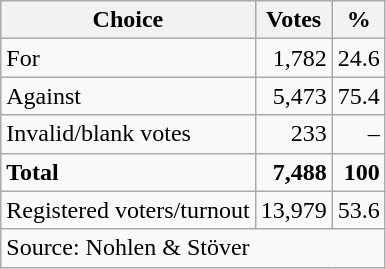<table class=wikitable style=text-align:right>
<tr>
<th>Choice</th>
<th>Votes</th>
<th>%</th>
</tr>
<tr>
<td align=left>For</td>
<td>1,782</td>
<td>24.6</td>
</tr>
<tr>
<td align=left>Against</td>
<td>5,473</td>
<td>75.4</td>
</tr>
<tr>
<td align=left>Invalid/blank votes</td>
<td>233</td>
<td>–</td>
</tr>
<tr>
<td align=left><strong>Total</strong></td>
<td><strong>7,488</strong></td>
<td><strong>100</strong></td>
</tr>
<tr>
<td align=left>Registered voters/turnout</td>
<td>13,979</td>
<td>53.6</td>
</tr>
<tr>
<td align=left colspan=3>Source: Nohlen & Stöver</td>
</tr>
</table>
